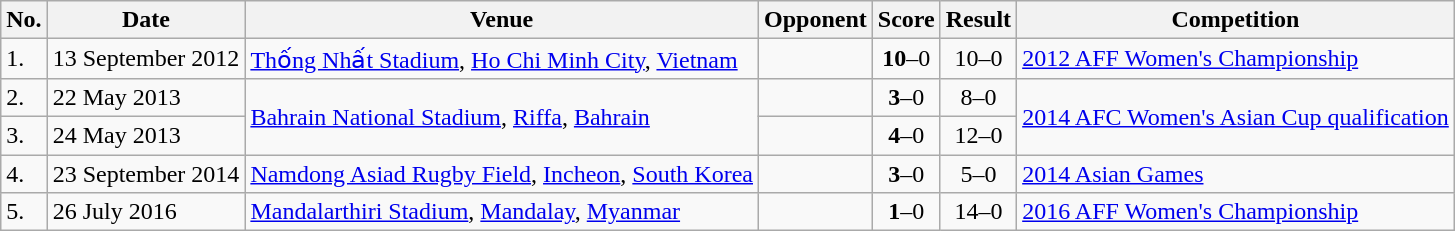<table class="wikitable">
<tr>
<th>No.</th>
<th>Date</th>
<th>Venue</th>
<th>Opponent</th>
<th>Score</th>
<th>Result</th>
<th>Competition</th>
</tr>
<tr>
<td>1.</td>
<td>13 September 2012</td>
<td><a href='#'>Thống Nhất Stadium</a>, <a href='#'>Ho Chi Minh City</a>, <a href='#'>Vietnam</a></td>
<td></td>
<td align=center><strong>10</strong>–0</td>
<td align=center>10–0</td>
<td><a href='#'>2012 AFF Women's Championship</a></td>
</tr>
<tr>
<td>2.</td>
<td>22 May 2013</td>
<td rowspan="2"><a href='#'>Bahrain National Stadium</a>, <a href='#'>Riffa</a>, <a href='#'>Bahrain</a></td>
<td></td>
<td align=center><strong>3</strong>–0</td>
<td align=center>8–0</td>
<td rowspan="2"><a href='#'>2014 AFC Women's Asian Cup qualification</a></td>
</tr>
<tr>
<td>3.</td>
<td>24 May 2013</td>
<td></td>
<td align=center><strong>4</strong>–0</td>
<td align=center>12–0</td>
</tr>
<tr>
<td>4.</td>
<td>23 September 2014</td>
<td><a href='#'>Namdong Asiad Rugby Field</a>, <a href='#'>Incheon</a>, <a href='#'>South Korea</a></td>
<td></td>
<td align=center><strong>3</strong>–0</td>
<td align=center>5–0</td>
<td><a href='#'>2014 Asian Games</a></td>
</tr>
<tr>
<td>5.</td>
<td>26 July 2016</td>
<td><a href='#'>Mandalarthiri Stadium</a>, <a href='#'>Mandalay</a>, <a href='#'>Myanmar</a></td>
<td></td>
<td align=center><strong>1</strong>–0</td>
<td align=center>14–0</td>
<td><a href='#'>2016 AFF Women's Championship</a></td>
</tr>
</table>
